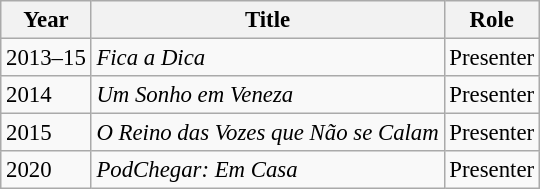<table class="wikitable" style="font-size:95%;">
<tr>
<th>Year</th>
<th>Title</th>
<th>Role</th>
</tr>
<tr>
<td>2013–15</td>
<td><em>Fica a Dica</em></td>
<td>Presenter</td>
</tr>
<tr>
<td>2014</td>
<td><em>Um Sonho em Veneza</em></td>
<td>Presenter</td>
</tr>
<tr>
<td>2015</td>
<td><em>O Reino das Vozes que Não se Calam</em></td>
<td>Presenter</td>
</tr>
<tr>
<td>2020</td>
<td><em>PodChegar: Em Casa</em></td>
<td>Presenter</td>
</tr>
</table>
